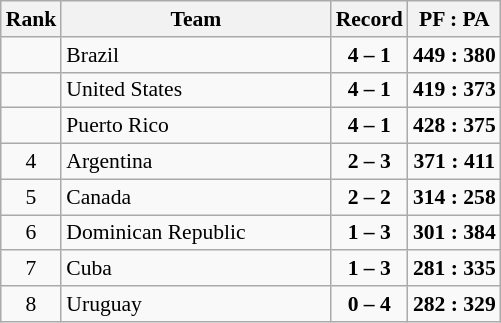<table class="wikitable" style="border-collapse: collapse; font-size: 90%;">
<tr>
<th>Rank</th>
<th align="left" style="width: 12em">Team</th>
<th>Record</th>
<th>PF : PA</th>
</tr>
<tr>
<td align="center"></td>
<td> Brazil</td>
<td align="center"><strong>4 – 1</strong></td>
<td align="center"><strong>449 : 380</strong></td>
</tr>
<tr>
<td align="center"></td>
<td> United States</td>
<td align="center"><strong>4 – 1</strong></td>
<td align="center"><strong>419 : 373</strong></td>
</tr>
<tr>
<td align="center"></td>
<td> Puerto Rico</td>
<td align="center"><strong>4 – 1</strong></td>
<td align="center"><strong>428 : 375</strong></td>
</tr>
<tr>
<td align="center">4</td>
<td> Argentina</td>
<td align="center"><strong>2 – 3</strong></td>
<td align="center"><strong>371 : 411</strong></td>
</tr>
<tr>
<td align="center">5</td>
<td> Canada</td>
<td align="center"><strong>2 – 2</strong></td>
<td align="center"><strong>314 : 258</strong></td>
</tr>
<tr>
<td align="center">6</td>
<td> Dominican Republic</td>
<td align="center"><strong>1 – 3</strong></td>
<td align="center"><strong>301 : 384</strong></td>
</tr>
<tr>
<td align="center">7</td>
<td> Cuba</td>
<td align="center"><strong>1 – 3</strong></td>
<td align="center"><strong>281 : 335</strong></td>
</tr>
<tr>
<td align="center">8</td>
<td> Uruguay</td>
<td align="center"><strong>0 – 4</strong></td>
<td align="center"><strong>282 : 329</strong></td>
</tr>
</table>
